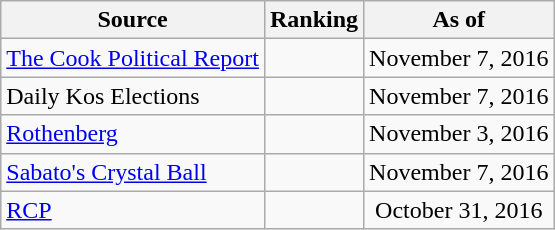<table class="wikitable" style="text-align:center">
<tr>
<th>Source</th>
<th>Ranking</th>
<th>As of</th>
</tr>
<tr>
<td align=left><a href='#'>The Cook Political Report</a></td>
<td></td>
<td>November 7, 2016</td>
</tr>
<tr>
<td align=left>Daily Kos Elections</td>
<td></td>
<td>November 7, 2016</td>
</tr>
<tr>
<td align=left><a href='#'>Rothenberg</a></td>
<td></td>
<td>November 3, 2016</td>
</tr>
<tr>
<td align=left><a href='#'>Sabato's Crystal Ball</a></td>
<td></td>
<td>November 7, 2016</td>
</tr>
<tr>
<td align="left"><a href='#'>RCP</a></td>
<td></td>
<td>October 31, 2016</td>
</tr>
</table>
